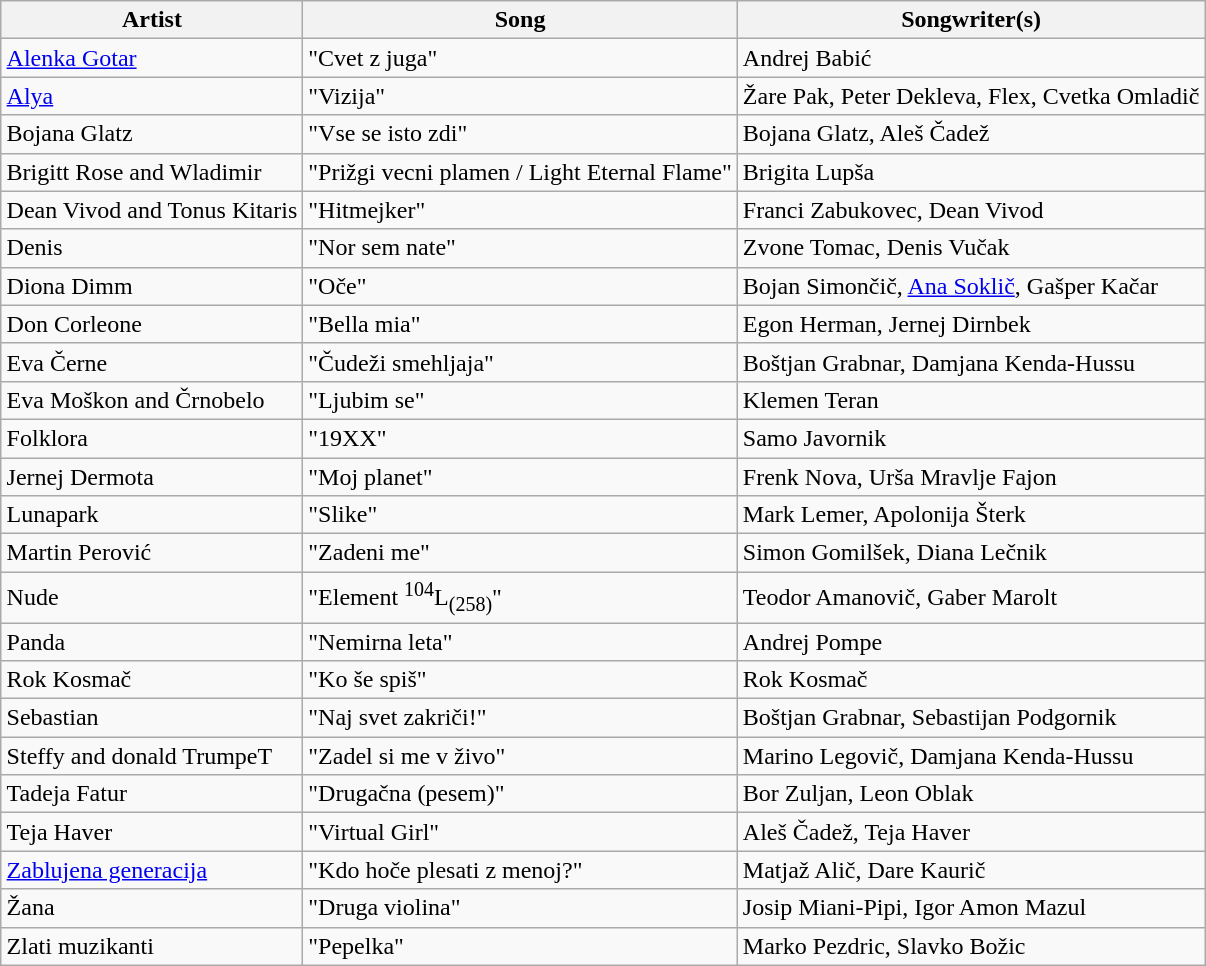<table class="sortable wikitable" style="margin: 1em auto 1em auto">
<tr>
<th>Artist</th>
<th>Song</th>
<th>Songwriter(s)</th>
</tr>
<tr>
<td><a href='#'>Alenka Gotar</a></td>
<td>"Cvet z juga"</td>
<td>Andrej Babić</td>
</tr>
<tr>
<td><a href='#'>Alya</a></td>
<td>"Vizija"</td>
<td>Žare Pak, Peter Dekleva, Flex, Cvetka Omladič</td>
</tr>
<tr>
<td>Bojana Glatz</td>
<td>"Vse se isto zdi"</td>
<td>Bojana Glatz, Aleš Čadež</td>
</tr>
<tr>
<td>Brigitt Rose and Wladimir</td>
<td>"Prižgi vecni plamen / Light Eternal Flame"</td>
<td>Brigita Lupša</td>
</tr>
<tr>
<td>Dean Vivod and Tonus Kitaris</td>
<td>"Hitmejker"</td>
<td>Franci Zabukovec, Dean Vivod</td>
</tr>
<tr>
<td>Denis</td>
<td>"Nor sem nate"</td>
<td>Zvone Tomac, Denis Vučak</td>
</tr>
<tr>
<td>Diona Dimm</td>
<td>"Oče"</td>
<td>Bojan Simončič, <a href='#'>Ana Soklič</a>, Gašper Kačar</td>
</tr>
<tr>
<td>Don Corleone</td>
<td>"Bella mia"</td>
<td>Egon Herman, Jernej Dirnbek</td>
</tr>
<tr>
<td>Eva Černe</td>
<td>"Čudeži smehljaja"</td>
<td>Boštjan Grabnar, Damjana Kenda-Hussu</td>
</tr>
<tr>
<td>Eva Moškon and Črnobelo</td>
<td>"Ljubim se"</td>
<td>Klemen Teran</td>
</tr>
<tr>
<td>Folklora</td>
<td>"19XX"</td>
<td>Samo Javornik</td>
</tr>
<tr>
<td>Jernej Dermota</td>
<td>"Moj planet"</td>
<td>Frenk Nova, Urša Mravlje Fajon</td>
</tr>
<tr>
<td>Lunapark</td>
<td>"Slike"</td>
<td>Mark Lemer, Apolonija Šterk</td>
</tr>
<tr>
<td>Martin Perović</td>
<td>"Zadeni me"</td>
<td>Simon Gomilšek, Diana Lečnik</td>
</tr>
<tr>
<td>Nude</td>
<td>"Element <sup>104</sup>L<sub>(258)</sub>"</td>
<td>Teodor Amanovič, Gaber Marolt</td>
</tr>
<tr>
<td>Panda</td>
<td>"Nemirna leta"</td>
<td>Andrej Pompe</td>
</tr>
<tr>
<td>Rok Kosmač</td>
<td>"Ko še spiš"</td>
<td>Rok Kosmač</td>
</tr>
<tr>
<td>Sebastian</td>
<td>"Naj svet zakriči!"</td>
<td>Boštjan Grabnar, Sebastijan Podgornik</td>
</tr>
<tr>
<td>Steffy and donald TrumpeT</td>
<td>"Zadel si me v živo"</td>
<td>Marino Legovič, Damjana Kenda-Hussu</td>
</tr>
<tr>
<td>Tadeja Fatur</td>
<td>"Drugačna (pesem)"</td>
<td>Bor Zuljan, Leon Oblak</td>
</tr>
<tr>
<td>Teja Haver</td>
<td>"Virtual Girl"</td>
<td>Aleš Čadež, Teja Haver</td>
</tr>
<tr>
<td><a href='#'>Zablujena generacija</a></td>
<td>"Kdo hoče plesati z menoj?"</td>
<td>Matjaž Alič, Dare Kaurič</td>
</tr>
<tr>
<td>Žana</td>
<td>"Druga violina"</td>
<td>Josip Miani-Pipi, Igor Amon Mazul</td>
</tr>
<tr>
<td>Zlati muzikanti</td>
<td>"Pepelka"</td>
<td>Marko Pezdric, Slavko Božic</td>
</tr>
</table>
